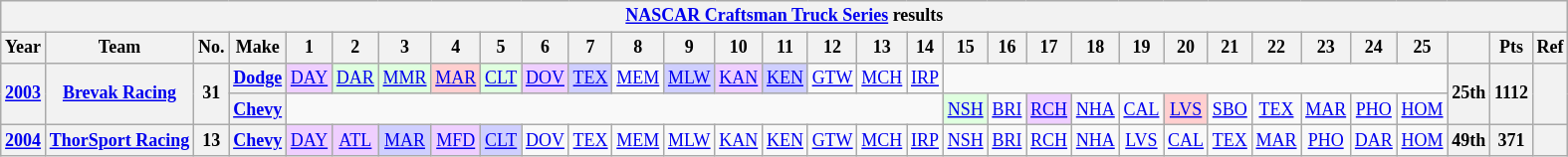<table class="wikitable" style="text-align:center; font-size:75%">
<tr>
<th colspan=32><a href='#'>NASCAR Craftsman Truck Series</a> results</th>
</tr>
<tr>
<th>Year</th>
<th>Team</th>
<th>No.</th>
<th>Make</th>
<th>1</th>
<th>2</th>
<th>3</th>
<th>4</th>
<th>5</th>
<th>6</th>
<th>7</th>
<th>8</th>
<th>9</th>
<th>10</th>
<th>11</th>
<th>12</th>
<th>13</th>
<th>14</th>
<th>15</th>
<th>16</th>
<th>17</th>
<th>18</th>
<th>19</th>
<th>20</th>
<th>21</th>
<th>22</th>
<th>23</th>
<th>24</th>
<th>25</th>
<th></th>
<th>Pts</th>
<th>Ref</th>
</tr>
<tr>
<th rowspan=2><a href='#'>2003</a></th>
<th rowspan=2><a href='#'>Brevak Racing</a></th>
<th rowspan=2>31</th>
<th><a href='#'>Dodge</a></th>
<td style="background:#EFCFFF;"><a href='#'>DAY</a><br></td>
<td style="background:#DFFFDF;"><a href='#'>DAR</a><br></td>
<td style="background:#DFFFDF;"><a href='#'>MMR</a><br></td>
<td style="background:#FFCFCF;"><a href='#'>MAR</a><br></td>
<td style="background:#DFFFDF;"><a href='#'>CLT</a><br></td>
<td style="background:#EFCFFF;"><a href='#'>DOV</a><br></td>
<td style="background:#CFCFFF;"><a href='#'>TEX</a><br></td>
<td><a href='#'>MEM</a></td>
<td style="background:#CFCFFF;"><a href='#'>MLW</a><br></td>
<td style="background:#EFCFFF;"><a href='#'>KAN</a><br></td>
<td style="background:#CFCFFF;"><a href='#'>KEN</a><br></td>
<td><a href='#'>GTW</a></td>
<td><a href='#'>MCH</a></td>
<td><a href='#'>IRP</a></td>
<td colspan=11></td>
<th rowspan=2>25th</th>
<th rowspan=2>1112</th>
<th rowspan=2></th>
</tr>
<tr>
<th><a href='#'>Chevy</a></th>
<td colspan=14></td>
<td style="background:#DFFFDF;"><a href='#'>NSH</a><br></td>
<td><a href='#'>BRI</a></td>
<td style="background:#EFCFFF;"><a href='#'>RCH</a><br></td>
<td><a href='#'>NHA</a></td>
<td><a href='#'>CAL</a></td>
<td style="background:#FFCFCF;"><a href='#'>LVS</a><br></td>
<td><a href='#'>SBO</a></td>
<td><a href='#'>TEX</a></td>
<td><a href='#'>MAR</a></td>
<td><a href='#'>PHO</a></td>
<td><a href='#'>HOM</a></td>
</tr>
<tr>
<th><a href='#'>2004</a></th>
<th><a href='#'>ThorSport Racing</a></th>
<th>13</th>
<th><a href='#'>Chevy</a></th>
<td style="background:#EFCFFF;"><a href='#'>DAY</a><br></td>
<td style="background:#EFCFFF;"><a href='#'>ATL</a><br></td>
<td style="background:#CFCFFF;"><a href='#'>MAR</a><br></td>
<td style="background:#EFCFFF;"><a href='#'>MFD</a><br></td>
<td style="background:#CFCFFF;"><a href='#'>CLT</a><br></td>
<td><a href='#'>DOV</a></td>
<td><a href='#'>TEX</a></td>
<td><a href='#'>MEM</a></td>
<td><a href='#'>MLW</a></td>
<td><a href='#'>KAN</a></td>
<td><a href='#'>KEN</a></td>
<td><a href='#'>GTW</a></td>
<td><a href='#'>MCH</a></td>
<td><a href='#'>IRP</a></td>
<td><a href='#'>NSH</a></td>
<td><a href='#'>BRI</a></td>
<td><a href='#'>RCH</a></td>
<td><a href='#'>NHA</a></td>
<td><a href='#'>LVS</a></td>
<td><a href='#'>CAL</a></td>
<td><a href='#'>TEX</a></td>
<td><a href='#'>MAR</a></td>
<td><a href='#'>PHO</a></td>
<td><a href='#'>DAR</a></td>
<td><a href='#'>HOM</a></td>
<th>49th</th>
<th>371</th>
<th></th>
</tr>
</table>
